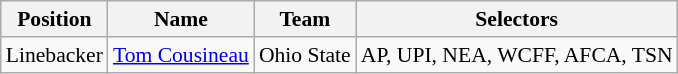<table class="wikitable" style="font-size: 90%">
<tr>
<th>Position</th>
<th>Name</th>
<th>Team</th>
<th>Selectors</th>
</tr>
<tr>
<td>Linebacker</td>
<td><a href='#'>Tom Cousineau</a></td>
<td>Ohio State</td>
<td>AP, UPI, NEA, WCFF, AFCA, TSN</td>
</tr>
</table>
